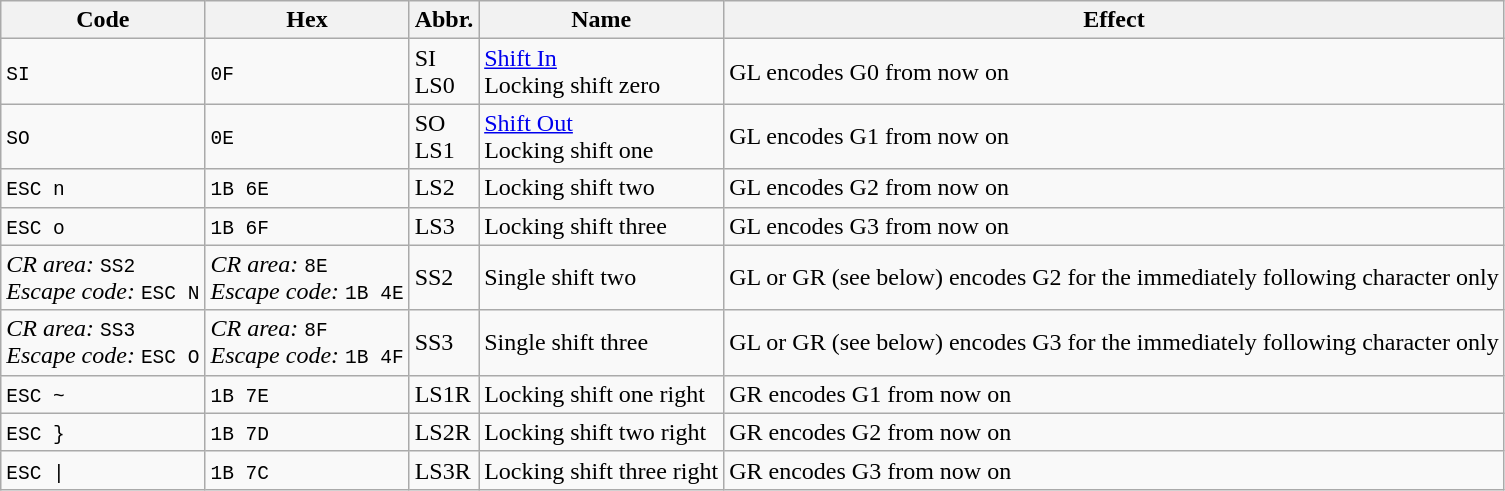<table class="wikitable">
<tr>
<th>Code</th>
<th>Hex</th>
<th>Abbr.</th>
<th>Name</th>
<th>Effect</th>
</tr>
<tr id="SI">
<td><code>SI</code></td>
<td><code>0F</code></td>
<td>SI<br>LS0</td>
<td><a href='#'>Shift In</a><br>Locking shift zero</td>
<td>GL encodes G0 from now on</td>
</tr>
<tr id="SO">
<td><code>SO</code></td>
<td><code>0E</code></td>
<td>SO<br>LS1</td>
<td><a href='#'>Shift Out</a><br>Locking shift one</td>
<td>GL encodes G1 from now on</td>
</tr>
<tr id="LS2">
<td><code>ESC n</code></td>
<td><code>1B 6E</code></td>
<td>LS2</td>
<td>Locking shift two</td>
<td>GL encodes G2 from now on</td>
</tr>
<tr id="LS3">
<td><code>ESC o</code></td>
<td><code>1B 6F</code></td>
<td>LS3</td>
<td>Locking shift three</td>
<td>GL encodes G3 from now on</td>
</tr>
<tr id="SS2">
<td><em>CR area:</em> <code>SS2</code><br><em>Escape code:</em> <code>ESC N</code></td>
<td><em>CR area:</em> <code>8E</code><br><em>Escape code:</em> <code>1B 4E</code></td>
<td>SS2</td>
<td>Single shift two</td>
<td>GL or GR (see below) encodes G2 for the immediately following character only</td>
</tr>
<tr id="SS3">
<td><em>CR area:</em> <code>SS3</code><br><em>Escape code:</em> <code>ESC O</code></td>
<td><em>CR area:</em> <code>8F</code><br><em>Escape code:</em> <code>1B 4F</code></td>
<td>SS3</td>
<td>Single shift three</td>
<td>GL or GR (see below) encodes G3 for the immediately following character only</td>
</tr>
<tr id="LS1R">
<td><code>ESC ~</code></td>
<td><code>1B 7E</code></td>
<td>LS1R</td>
<td>Locking shift one right</td>
<td>GR encodes G1 from now on</td>
</tr>
<tr id="LS2R">
<td><code>ESC &#125;</code></td>
<td><code>1B 7D</code></td>
<td>LS2R</td>
<td>Locking shift two right</td>
<td>GR encodes G2 from now on</td>
</tr>
<tr id="LS3R">
<td><code>ESC &#124;</code></td>
<td><code>1B 7C</code></td>
<td>LS3R</td>
<td>Locking shift three right</td>
<td>GR encodes G3 from now on</td>
</tr>
</table>
